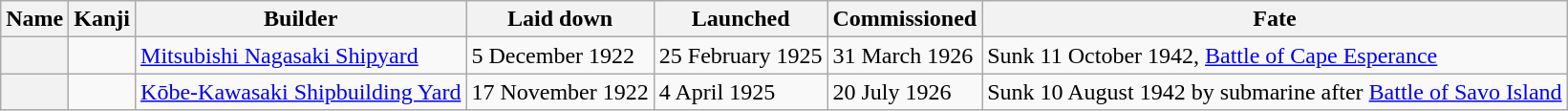<table class="wikitable plainrowheaders">
<tr>
<th scope="col">Name</th>
<th scope="col">Kanji</th>
<th scope="col">Builder</th>
<th scope="col">Laid down</th>
<th scope="col">Launched</th>
<th scope="col">Commissioned</th>
<th scope="col">Fate</th>
</tr>
<tr>
<th scope="row"></th>
<td></td>
<td><a href='#'>Mitsubishi Nagasaki Shipyard</a></td>
<td>5 December 1922</td>
<td>25 February 1925</td>
<td>31 March 1926</td>
<td>Sunk 11 October 1942, <a href='#'>Battle of Cape Esperance</a></td>
</tr>
<tr>
<th scope="row"></th>
<td></td>
<td><a href='#'>Kōbe-Kawasaki Shipbuilding Yard</a></td>
<td>17 November 1922</td>
<td>4 April 1925</td>
<td>20 July 1926</td>
<td>Sunk 10 August 1942 by submarine  after <a href='#'>Battle of Savo Island</a></td>
</tr>
</table>
